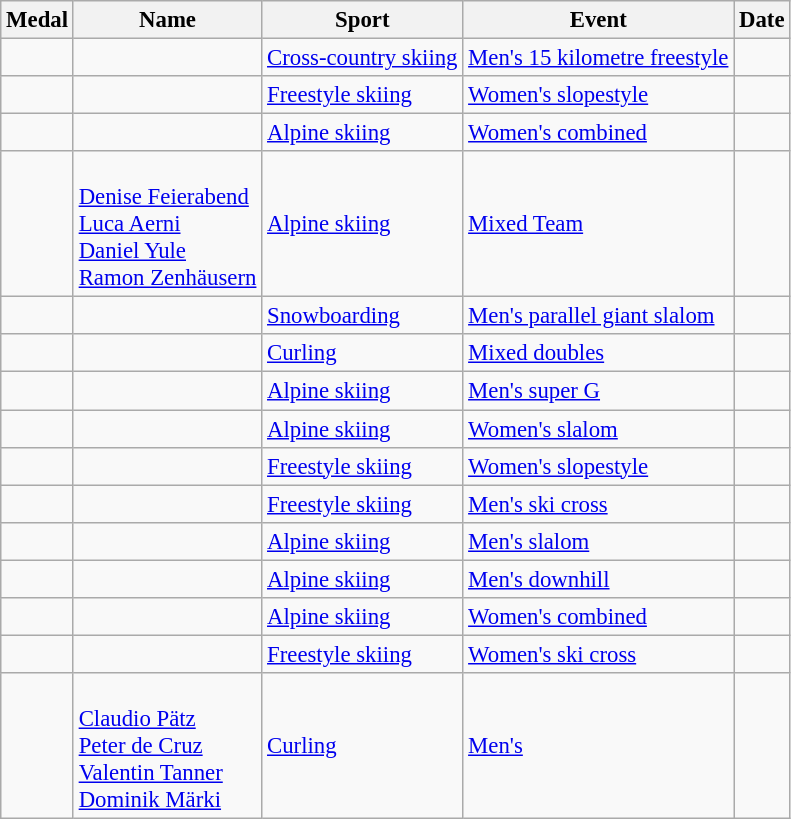<table class="wikitable sortable" style="font-size:95%">
<tr>
<th>Medal</th>
<th>Name</th>
<th>Sport</th>
<th>Event</th>
<th>Date</th>
</tr>
<tr>
<td></td>
<td></td>
<td><a href='#'>Cross-country skiing</a></td>
<td><a href='#'>Men's 15 kilometre freestyle</a></td>
<td></td>
</tr>
<tr>
<td></td>
<td></td>
<td><a href='#'>Freestyle skiing</a></td>
<td><a href='#'>Women's slopestyle</a></td>
<td></td>
</tr>
<tr>
<td></td>
<td></td>
<td><a href='#'>Alpine skiing</a></td>
<td><a href='#'>Women's combined</a></td>
<td></td>
</tr>
<tr>
<td></td>
<td><br><a href='#'>Denise Feierabend</a><br><a href='#'>Luca Aerni</a><br><a href='#'>Daniel Yule</a><br><a href='#'>Ramon Zenhäusern</a></td>
<td><a href='#'>Alpine skiing</a></td>
<td><a href='#'>Mixed Team</a></td>
<td></td>
</tr>
<tr>
<td></td>
<td></td>
<td><a href='#'>Snowboarding</a></td>
<td><a href='#'>Men's parallel giant slalom</a></td>
<td></td>
</tr>
<tr>
<td></td>
<td><br></td>
<td><a href='#'>Curling</a></td>
<td><a href='#'>Mixed doubles</a></td>
<td></td>
</tr>
<tr>
<td></td>
<td></td>
<td><a href='#'>Alpine skiing</a></td>
<td><a href='#'>Men's super G</a></td>
<td></td>
</tr>
<tr>
<td></td>
<td></td>
<td><a href='#'>Alpine skiing</a></td>
<td><a href='#'>Women's slalom</a></td>
<td></td>
</tr>
<tr>
<td></td>
<td></td>
<td><a href='#'>Freestyle skiing</a></td>
<td><a href='#'>Women's slopestyle</a></td>
<td></td>
</tr>
<tr>
<td></td>
<td></td>
<td><a href='#'>Freestyle skiing</a></td>
<td><a href='#'>Men's ski cross</a></td>
<td></td>
</tr>
<tr>
<td></td>
<td></td>
<td><a href='#'>Alpine skiing</a></td>
<td><a href='#'>Men's slalom</a></td>
<td></td>
</tr>
<tr>
<td></td>
<td></td>
<td><a href='#'>Alpine skiing</a></td>
<td><a href='#'>Men's downhill</a></td>
<td></td>
</tr>
<tr>
<td></td>
<td></td>
<td><a href='#'>Alpine skiing</a></td>
<td><a href='#'>Women's combined</a></td>
<td></td>
</tr>
<tr>
<td></td>
<td></td>
<td><a href='#'>Freestyle skiing</a></td>
<td><a href='#'>Women's ski cross</a></td>
<td></td>
</tr>
<tr>
<td></td>
<td><br><a href='#'>Claudio Pätz</a><br><a href='#'>Peter de Cruz</a><br><a href='#'>Valentin Tanner</a><br><a href='#'>Dominik Märki</a></td>
<td><a href='#'>Curling</a></td>
<td><a href='#'>Men's</a></td>
<td></td>
</tr>
</table>
